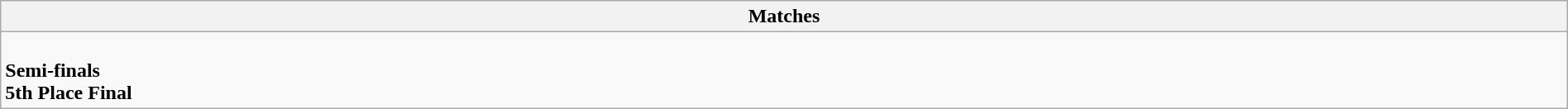<table class="wikitable collapsible collapsed" style="width:100%;">
<tr>
<th>Matches</th>
</tr>
<tr>
<td><br><strong>Semi-finals</strong>

<br><strong>5th Place Final</strong>
</td>
</tr>
</table>
